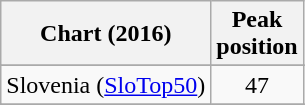<table class="wikitable sortable plainrowheaders">
<tr>
<th>Chart (2016)</th>
<th>Peak<br>position</th>
</tr>
<tr>
</tr>
<tr>
</tr>
<tr>
</tr>
<tr>
</tr>
<tr>
</tr>
<tr>
</tr>
<tr>
</tr>
<tr>
</tr>
<tr>
</tr>
<tr>
<td scope="row">Slovenia (<a href='#'>SloTop50</a>)</td>
<td align=center>47</td>
</tr>
<tr>
</tr>
<tr>
</tr>
<tr>
</tr>
<tr>
</tr>
<tr>
</tr>
<tr>
</tr>
<tr>
</tr>
<tr>
</tr>
</table>
